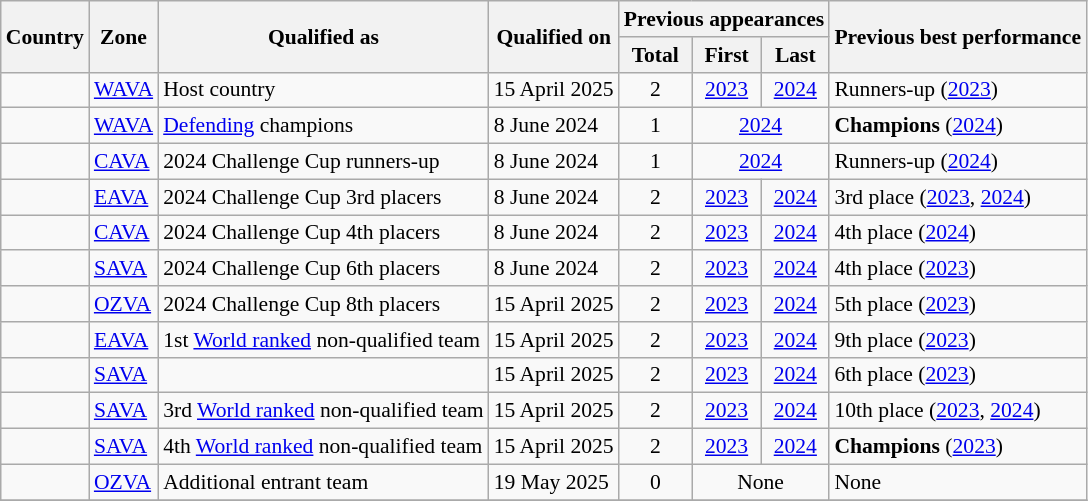<table class="wikitable sortable" style="font-size:90%">
<tr>
<th rowspan=2>Country</th>
<th rowspan=2>Zone</th>
<th rowspan=2>Qualified as</th>
<th rowspan=2>Qualified on</th>
<th colspan=3>Previous appearances</th>
<th rowspan=2>Previous best performance</th>
</tr>
<tr>
<th>Total</th>
<th>First</th>
<th>Last</th>
</tr>
<tr>
<td></td>
<td><a href='#'>WAVA</a></td>
<td>Host country</td>
<td>15 April 2025</td>
<td style="text-align:center">2</td>
<td style="text-align:center"><a href='#'>2023</a></td>
<td style="text-align:center"><a href='#'>2024</a></td>
<td>Runners-up (<a href='#'>2023</a>)</td>
</tr>
<tr>
<td></td>
<td><a href='#'>WAVA</a></td>
<td><a href='#'>Defending</a> champions</td>
<td>8 June 2024</td>
<td style="text-align:center">1</td>
<td style="text-align:center" colspan="2"><a href='#'>2024</a></td>
<td><strong>Champions</strong> (<a href='#'>2024</a>)</td>
</tr>
<tr>
<td></td>
<td><a href='#'>CAVA</a></td>
<td>2024 Challenge Cup runners-up</td>
<td>8 June 2024</td>
<td style="text-align:center">1</td>
<td style="text-align:center" colspan="2"><a href='#'>2024</a></td>
<td>Runners-up (<a href='#'>2024</a>)</td>
</tr>
<tr>
<td></td>
<td><a href='#'>EAVA</a></td>
<td>2024 Challenge Cup 3rd placers</td>
<td>8 June 2024</td>
<td style="text-align:center">2</td>
<td style="text-align:center"><a href='#'>2023</a></td>
<td style="text-align:center"><a href='#'>2024</a></td>
<td>3rd place (<a href='#'>2023</a>, <a href='#'>2024</a>)</td>
</tr>
<tr>
<td></td>
<td><a href='#'>CAVA</a></td>
<td>2024 Challenge Cup 4th placers</td>
<td>8 June 2024</td>
<td style="text-align:center">2</td>
<td style="text-align:center"><a href='#'>2023</a></td>
<td style="text-align:center"><a href='#'>2024</a></td>
<td>4th place (<a href='#'>2024</a>)</td>
</tr>
<tr>
<td></td>
<td><a href='#'>SAVA</a></td>
<td>2024 Challenge Cup 6th placers</td>
<td>8 June 2024</td>
<td style="text-align:center">2</td>
<td style="text-align:center"><a href='#'>2023</a></td>
<td style="text-align:center"><a href='#'>2024</a></td>
<td>4th place (<a href='#'>2023</a>)</td>
</tr>
<tr>
<td></td>
<td><a href='#'>OZVA</a></td>
<td>2024 Challenge Cup 8th placers</td>
<td>15 April 2025</td>
<td style="text-align:center">2</td>
<td style="text-align:center"><a href='#'>2023</a></td>
<td style="text-align:center"><a href='#'>2024</a></td>
<td>5th place (<a href='#'>2023</a>)</td>
</tr>
<tr>
<td></td>
<td><a href='#'>EAVA</a></td>
<td>1st <a href='#'>World ranked</a> non-qualified team</td>
<td>15 April 2025</td>
<td style="text-align:center">2</td>
<td style="text-align:center"><a href='#'>2023</a></td>
<td style="text-align:center"><a href='#'>2024</a></td>
<td>9th place (<a href='#'>2023</a>)</td>
</tr>
<tr>
<td></td>
<td><a href='#'>SAVA</a></td>
<td></td>
<td>15 April 2025</td>
<td style="text-align:center">2</td>
<td style="text-align:center"><a href='#'>2023</a></td>
<td style="text-align:center"><a href='#'>2024</a></td>
<td>6th place (<a href='#'>2023</a>)</td>
</tr>
<tr>
<td></td>
<td><a href='#'>SAVA</a></td>
<td>3rd <a href='#'>World ranked</a> non-qualified team</td>
<td>15 April 2025</td>
<td style="text-align:center">2</td>
<td style="text-align:center"><a href='#'>2023</a></td>
<td style="text-align:center"><a href='#'>2024</a></td>
<td>10th place (<a href='#'>2023</a>, <a href='#'>2024</a>)</td>
</tr>
<tr>
<td></td>
<td><a href='#'>SAVA</a></td>
<td>4th <a href='#'>World ranked</a> non-qualified team</td>
<td>15 April 2025</td>
<td style="text-align:center">2</td>
<td style="text-align:center"><a href='#'>2023</a></td>
<td style="text-align:center"><a href='#'>2024</a></td>
<td><strong>Champions</strong> (<a href='#'>2023</a>)</td>
</tr>
<tr>
<td></td>
<td><a href='#'>OZVA</a></td>
<td>Additional entrant team</td>
<td>19 May 2025</td>
<td style="text-align:center">0</td>
<td colspan=2 style="text-align:center">None</td>
<td>None</td>
</tr>
<tr>
</tr>
</table>
